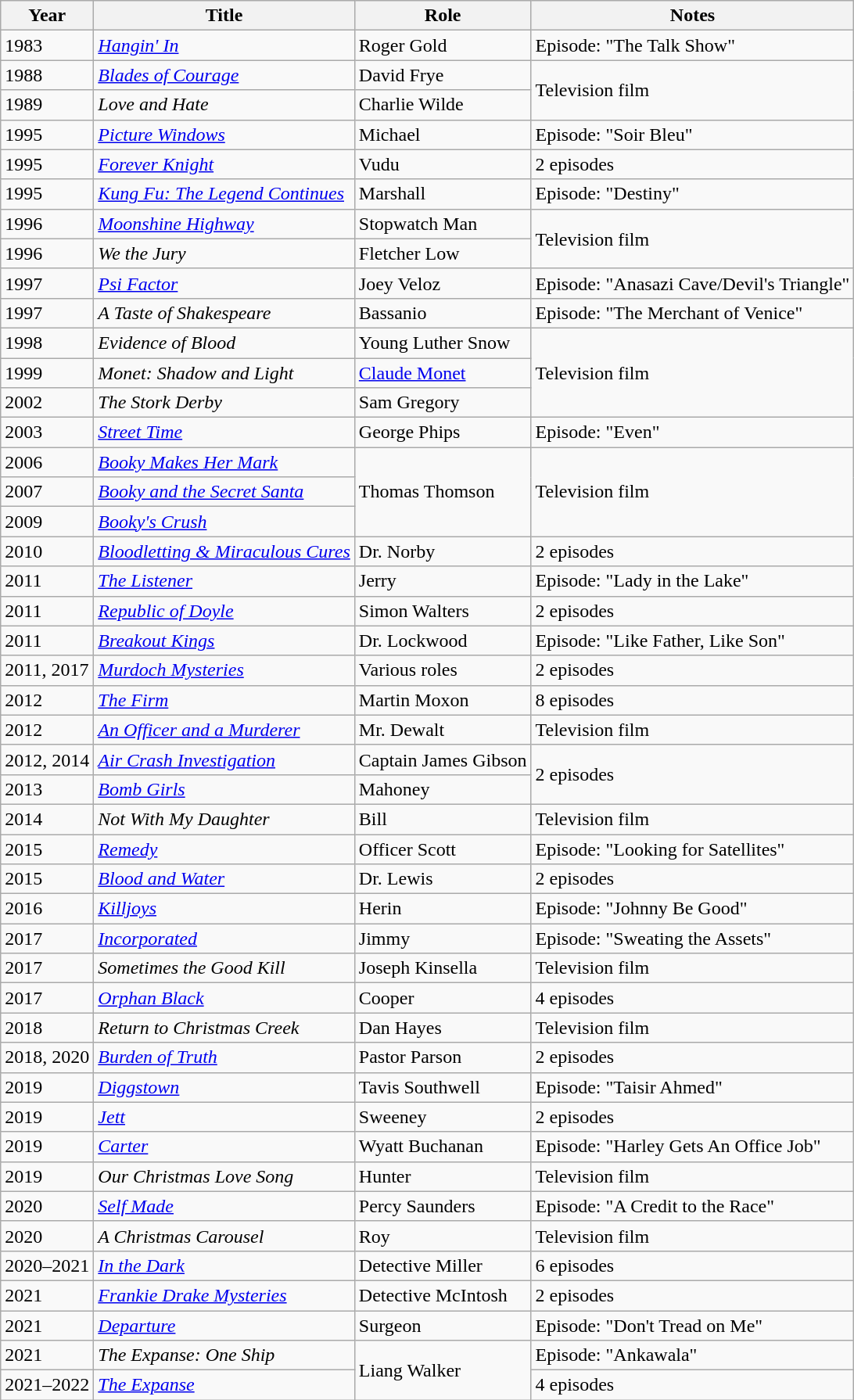<table class="wikitable sortable">
<tr>
<th>Year</th>
<th>Title</th>
<th>Role</th>
<th class="unsortable">Notes</th>
</tr>
<tr>
<td>1983</td>
<td><em><a href='#'>Hangin' In</a></em></td>
<td>Roger Gold</td>
<td>Episode: "The Talk Show"</td>
</tr>
<tr>
<td>1988</td>
<td><em><a href='#'>Blades of Courage</a></em></td>
<td>David Frye</td>
<td rowspan="2">Television film</td>
</tr>
<tr>
<td>1989</td>
<td><em>Love and Hate</em></td>
<td>Charlie Wilde</td>
</tr>
<tr>
<td>1995</td>
<td><em><a href='#'>Picture Windows</a></em></td>
<td>Michael</td>
<td>Episode: "Soir Bleu"</td>
</tr>
<tr>
<td>1995</td>
<td><em><a href='#'>Forever Knight</a></em></td>
<td>Vudu</td>
<td>2 episodes</td>
</tr>
<tr>
<td>1995</td>
<td><em><a href='#'>Kung Fu: The Legend Continues</a></em></td>
<td>Marshall</td>
<td>Episode: "Destiny"</td>
</tr>
<tr>
<td>1996</td>
<td><em><a href='#'>Moonshine Highway</a></em></td>
<td>Stopwatch Man</td>
<td rowspan="2">Television film</td>
</tr>
<tr>
<td>1996</td>
<td><em>We the Jury</em></td>
<td>Fletcher Low</td>
</tr>
<tr>
<td>1997</td>
<td><em><a href='#'>Psi Factor</a></em></td>
<td>Joey Veloz</td>
<td>Episode: "Anasazi Cave/Devil's Triangle"</td>
</tr>
<tr>
<td>1997</td>
<td data-sort-value="Taste of Shakespeare, A"><em>A Taste of Shakespeare</em></td>
<td>Bassanio</td>
<td>Episode: "The Merchant of Venice"</td>
</tr>
<tr>
<td>1998</td>
<td><em>Evidence of Blood</em></td>
<td>Young Luther Snow</td>
<td rowspan="3">Television film</td>
</tr>
<tr>
<td>1999</td>
<td><em>Monet: Shadow and Light</em></td>
<td><a href='#'>Claude Monet</a></td>
</tr>
<tr>
<td>2002</td>
<td data-sort-value="Stork Derby, The"><em>The Stork Derby</em></td>
<td>Sam Gregory</td>
</tr>
<tr>
<td>2003</td>
<td><em><a href='#'>Street Time</a></em></td>
<td>George Phips</td>
<td>Episode: "Even"</td>
</tr>
<tr>
<td>2006</td>
<td><em><a href='#'>Booky Makes Her Mark</a></em></td>
<td rowspan="3">Thomas Thomson</td>
<td rowspan="3">Television film</td>
</tr>
<tr>
<td>2007</td>
<td><em><a href='#'>Booky and the Secret Santa</a></em></td>
</tr>
<tr>
<td>2009</td>
<td><em><a href='#'>Booky's Crush</a></em></td>
</tr>
<tr>
<td>2010</td>
<td><em><a href='#'>Bloodletting & Miraculous Cures</a></em></td>
<td>Dr. Norby</td>
<td>2 episodes</td>
</tr>
<tr>
<td>2011</td>
<td data-sort-value="Listener, The"><a href='#'><em>The Listener</em></a></td>
<td>Jerry</td>
<td>Episode: "Lady in the Lake"</td>
</tr>
<tr>
<td>2011</td>
<td><em><a href='#'>Republic of Doyle</a></em></td>
<td>Simon Walters</td>
<td>2 episodes</td>
</tr>
<tr>
<td>2011</td>
<td><em><a href='#'>Breakout Kings</a></em></td>
<td>Dr. Lockwood</td>
<td>Episode: "Like Father, Like Son"</td>
</tr>
<tr>
<td>2011, 2017</td>
<td><em><a href='#'>Murdoch Mysteries</a></em></td>
<td>Various roles</td>
<td>2 episodes</td>
</tr>
<tr>
<td>2012</td>
<td data-sort-value="Firm, The"><a href='#'><em>The Firm</em></a></td>
<td>Martin Moxon</td>
<td>8 episodes</td>
</tr>
<tr>
<td>2012</td>
<td><em><a href='#'>An Officer and a Murderer</a></em></td>
<td>Mr. Dewalt</td>
<td>Television film</td>
</tr>
<tr>
<td>2012, 2014</td>
<td><em><a href='#'>Air Crash Investigation</a></em></td>
<td>Captain James Gibson</td>
<td rowspan="2">2 episodes</td>
</tr>
<tr>
<td>2013</td>
<td><em><a href='#'>Bomb Girls</a></em></td>
<td>Mahoney</td>
</tr>
<tr>
<td>2014</td>
<td><em>Not With My Daughter</em></td>
<td>Bill</td>
<td>Television film</td>
</tr>
<tr>
<td>2015</td>
<td><a href='#'><em>Remedy</em></a></td>
<td>Officer Scott</td>
<td>Episode: "Looking for Satellites"</td>
</tr>
<tr>
<td>2015</td>
<td><a href='#'><em>Blood and Water</em></a></td>
<td>Dr. Lewis</td>
<td>2 episodes</td>
</tr>
<tr>
<td>2016</td>
<td><em><a href='#'>Killjoys</a></em></td>
<td>Herin</td>
<td>Episode: "Johnny Be Good"</td>
</tr>
<tr>
<td>2017</td>
<td><a href='#'><em>Incorporated</em></a></td>
<td>Jimmy</td>
<td>Episode: "Sweating the Assets"</td>
</tr>
<tr>
<td>2017</td>
<td><em>Sometimes the Good Kill</em></td>
<td>Joseph Kinsella</td>
<td>Television film</td>
</tr>
<tr>
<td>2017</td>
<td><em><a href='#'>Orphan Black</a></em></td>
<td>Cooper</td>
<td>4 episodes</td>
</tr>
<tr>
<td>2018</td>
<td><em>Return to Christmas Creek</em></td>
<td>Dan Hayes</td>
<td>Television film</td>
</tr>
<tr>
<td>2018, 2020</td>
<td><a href='#'><em>Burden of Truth</em></a></td>
<td>Pastor Parson</td>
<td>2 episodes</td>
</tr>
<tr>
<td>2019</td>
<td><a href='#'><em>Diggstown</em></a></td>
<td>Tavis Southwell</td>
<td>Episode: "Taisir Ahmed"</td>
</tr>
<tr>
<td>2019</td>
<td><a href='#'><em>Jett</em></a></td>
<td>Sweeney</td>
<td>2 episodes</td>
</tr>
<tr>
<td>2019</td>
<td><a href='#'><em>Carter</em></a></td>
<td>Wyatt Buchanan</td>
<td>Episode: "Harley Gets An Office Job"</td>
</tr>
<tr>
<td>2019</td>
<td><em>Our Christmas Love Song</em></td>
<td>Hunter</td>
<td>Television film</td>
</tr>
<tr>
<td>2020</td>
<td><a href='#'><em>Self Made</em></a></td>
<td>Percy Saunders</td>
<td>Episode: "A Credit to the Race"</td>
</tr>
<tr>
<td>2020</td>
<td data-sort-value="Christmas Carousel, A"><em>A Christmas Carousel</em></td>
<td>Roy</td>
<td>Television film</td>
</tr>
<tr>
<td>2020–2021</td>
<td><a href='#'><em>In the Dark</em></a></td>
<td>Detective Miller</td>
<td>6 episodes</td>
</tr>
<tr>
<td>2021</td>
<td><em><a href='#'>Frankie Drake Mysteries</a></em></td>
<td>Detective McIntosh</td>
<td>2 episodes</td>
</tr>
<tr>
<td>2021</td>
<td><a href='#'><em>Departure</em></a></td>
<td>Surgeon</td>
<td>Episode: "Don't Tread on Me"</td>
</tr>
<tr>
<td>2021</td>
<td data-sort-value="Expanse: One Ship, The"><em>The Expanse: One Ship</em></td>
<td rowspan="2">Liang Walker</td>
<td>Episode: "Ankawala"</td>
</tr>
<tr>
<td>2021–2022</td>
<td data-sort-value="Expanse, The"><a href='#'><em>The Expanse</em></a></td>
<td>4 episodes</td>
</tr>
</table>
